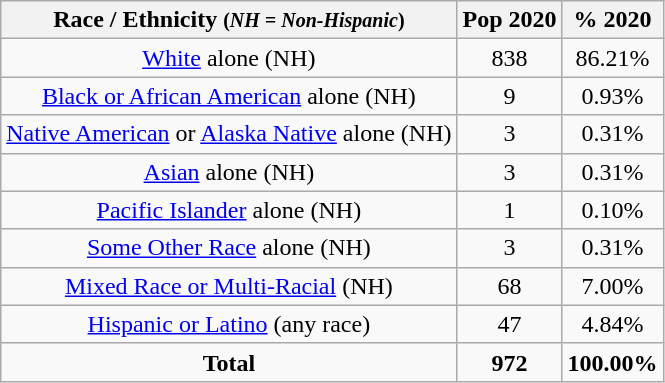<table class="wikitable" style="text-align:center;">
<tr>
<th>Race / Ethnicity <small>(<em>NH = Non-Hispanic</em>)</small></th>
<th>Pop 2020</th>
<th>% 2020</th>
</tr>
<tr>
<td><a href='#'>White</a> alone (NH)</td>
<td>838</td>
<td>86.21%</td>
</tr>
<tr>
<td><a href='#'>Black or African American</a> alone (NH)</td>
<td>9</td>
<td>0.93%</td>
</tr>
<tr>
<td><a href='#'>Native American</a> or <a href='#'>Alaska Native</a> alone (NH)</td>
<td>3</td>
<td>0.31%</td>
</tr>
<tr>
<td><a href='#'>Asian</a> alone (NH)</td>
<td>3</td>
<td>0.31%</td>
</tr>
<tr>
<td><a href='#'>Pacific Islander</a> alone (NH)</td>
<td>1</td>
<td>0.10%</td>
</tr>
<tr>
<td><a href='#'>Some Other Race</a> alone (NH)</td>
<td>3</td>
<td>0.31%</td>
</tr>
<tr>
<td><a href='#'>Mixed Race or Multi-Racial</a> (NH)</td>
<td>68</td>
<td>7.00%</td>
</tr>
<tr>
<td><a href='#'>Hispanic or Latino</a> (any race)</td>
<td>47</td>
<td>4.84%</td>
</tr>
<tr>
<td><strong>Total</strong></td>
<td><strong>972</strong></td>
<td><strong>100.00%</strong></td>
</tr>
</table>
